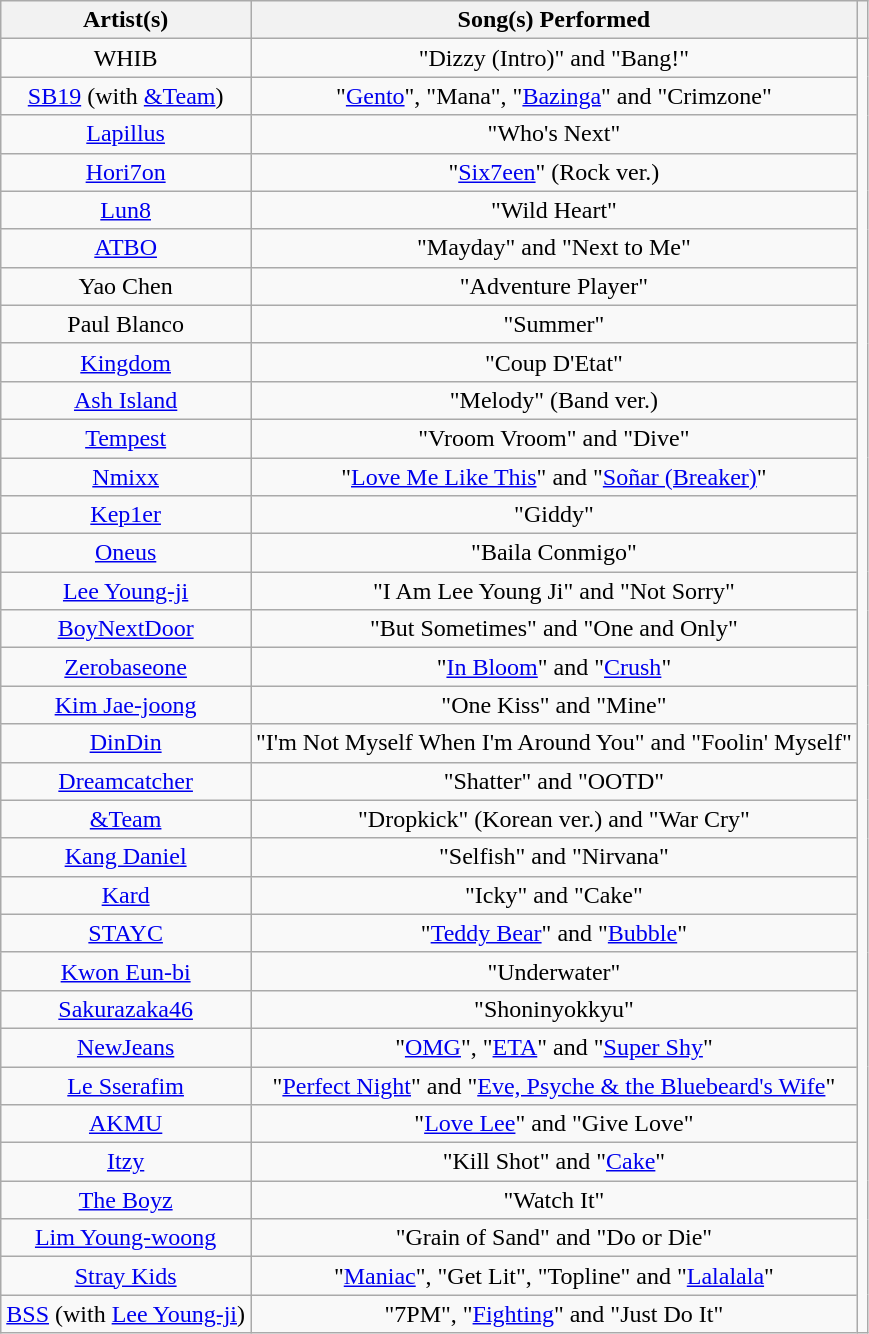<table class="wikitable" style="text-align:center;">
<tr>
<th>Artist(s)</th>
<th>Song(s) Performed</th>
<th class="unsortable"></th>
</tr>
<tr>
<td>WHIB</td>
<td>"Dizzy (Intro)" and "Bang!"</td>
<td rowspan="34"></td>
</tr>
<tr>
<td><a href='#'>SB19</a> (with <a href='#'>&Team</a>)</td>
<td>"<a href='#'>Gento</a>", "Mana", "<a href='#'>Bazinga</a>" and "Crimzone"</td>
</tr>
<tr>
<td><a href='#'>Lapillus</a></td>
<td>"Who's Next"</td>
</tr>
<tr>
<td><a href='#'>Hori7on</a></td>
<td>"<a href='#'>Six7een</a>" (Rock ver.)</td>
</tr>
<tr>
<td><a href='#'>Lun8</a></td>
<td>"Wild Heart"</td>
</tr>
<tr>
<td><a href='#'>ATBO</a></td>
<td>"Mayday" and "Next to Me"</td>
</tr>
<tr>
<td>Yao Chen</td>
<td>"Adventure Player"</td>
</tr>
<tr>
<td>Paul Blanco</td>
<td>"Summer"</td>
</tr>
<tr>
<td><a href='#'>Kingdom</a></td>
<td>"Coup D'Etat"</td>
</tr>
<tr>
<td><a href='#'>Ash Island</a></td>
<td>"Melody" (Band ver.)</td>
</tr>
<tr>
<td><a href='#'>Tempest</a></td>
<td>"Vroom Vroom" and "Dive"</td>
</tr>
<tr>
<td><a href='#'>Nmixx</a></td>
<td>"<a href='#'>Love Me Like This</a>" and "<a href='#'>Soñar (Breaker)</a>"</td>
</tr>
<tr>
<td><a href='#'>Kep1er</a></td>
<td>"Giddy"</td>
</tr>
<tr>
<td><a href='#'>Oneus</a></td>
<td>"Baila Conmigo"</td>
</tr>
<tr>
<td><a href='#'>Lee Young-ji</a></td>
<td>"I Am Lee Young Ji" and "Not Sorry"</td>
</tr>
<tr>
<td><a href='#'>BoyNextDoor</a></td>
<td>"But Sometimes" and "One and Only"</td>
</tr>
<tr>
<td><a href='#'>Zerobaseone</a></td>
<td>"<a href='#'>In Bloom</a>" and "<a href='#'>Crush</a>"</td>
</tr>
<tr>
<td><a href='#'>Kim Jae-joong</a></td>
<td>"One Kiss" and "Mine"</td>
</tr>
<tr>
<td><a href='#'>DinDin</a></td>
<td>"I'm Not Myself When I'm Around You" and "Foolin' Myself"</td>
</tr>
<tr>
<td><a href='#'>Dreamcatcher</a></td>
<td>"Shatter" and "OOTD"</td>
</tr>
<tr>
<td><a href='#'>&Team</a></td>
<td>"Dropkick" (Korean ver.) and "War Cry"</td>
</tr>
<tr>
<td><a href='#'>Kang Daniel</a></td>
<td>"Selfish" and "Nirvana"</td>
</tr>
<tr>
<td><a href='#'>Kard</a></td>
<td>"Icky" and "Cake"</td>
</tr>
<tr>
<td><a href='#'>STAYC</a></td>
<td>"<a href='#'>Teddy Bear</a>" and "<a href='#'>Bubble</a>"</td>
</tr>
<tr>
<td><a href='#'>Kwon Eun-bi</a></td>
<td>"Underwater"</td>
</tr>
<tr>
<td><a href='#'>Sakurazaka46</a></td>
<td>"Shoninyokkyu"</td>
</tr>
<tr>
<td><a href='#'>NewJeans</a></td>
<td>"<a href='#'>OMG</a>", "<a href='#'>ETA</a>" and "<a href='#'>Super Shy</a>"</td>
</tr>
<tr>
<td><a href='#'>Le Sserafim</a></td>
<td>"<a href='#'>Perfect Night</a>" and "<a href='#'>Eve, Psyche & the Bluebeard's Wife</a>"</td>
</tr>
<tr>
<td><a href='#'>AKMU</a></td>
<td>"<a href='#'>Love Lee</a>" and "Give Love"</td>
</tr>
<tr>
<td><a href='#'>Itzy</a></td>
<td>"Kill Shot" and "<a href='#'>Cake</a>"</td>
</tr>
<tr>
<td><a href='#'>The Boyz</a></td>
<td>"Watch It"</td>
</tr>
<tr>
<td><a href='#'>Lim Young-woong</a></td>
<td>"Grain of Sand" and "Do or Die"</td>
</tr>
<tr>
<td><a href='#'>Stray Kids</a></td>
<td>"<a href='#'>Maniac</a>", "Get Lit", "Topline" and "<a href='#'>Lalalala</a>"</td>
</tr>
<tr>
<td><a href='#'>BSS</a> (with <a href='#'>Lee Young-ji</a>)</td>
<td>"7PM", "<a href='#'>Fighting</a>" and "Just Do It"</td>
</tr>
</table>
